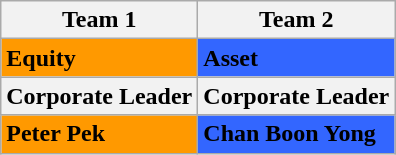<table class="wikitable">
<tr>
<th>Team 1</th>
<th>Team 2</th>
</tr>
<tr>
<td bgcolor="#FF9900"><strong>Equity</strong></td>
<td bgcolor="#3366FF"><strong>Asset</strong></td>
</tr>
<tr>
<th>Corporate Leader</th>
<th>Corporate Leader</th>
</tr>
<tr>
<td bgcolor="#FF9900"><strong>Peter Pek</strong></td>
<td bgcolor="#3366FF"><strong>Chan Boon Yong</strong></td>
</tr>
</table>
